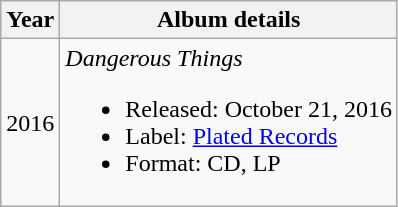<table class ="wikitable">
<tr>
<th>Year</th>
<th>Album details</th>
</tr>
<tr>
<td>2016</td>
<td><em>Dangerous Things</em><br><ul><li>Released: October 21, 2016</li><li>Label: <a href='#'>Plated Records</a></li><li>Format: CD, LP</li></ul></td>
</tr>
</table>
